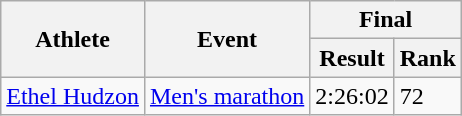<table class="wikitable">
<tr>
<th rowspan="2">Athlete</th>
<th rowspan="2">Event</th>
<th colspan="2">Final</th>
</tr>
<tr>
<th>Result</th>
<th>Rank</th>
</tr>
<tr>
<td><a href='#'>Ethel Hudzon</a></td>
<td><a href='#'>Men's marathon</a></td>
<td>2:26:02</td>
<td>72</td>
</tr>
</table>
